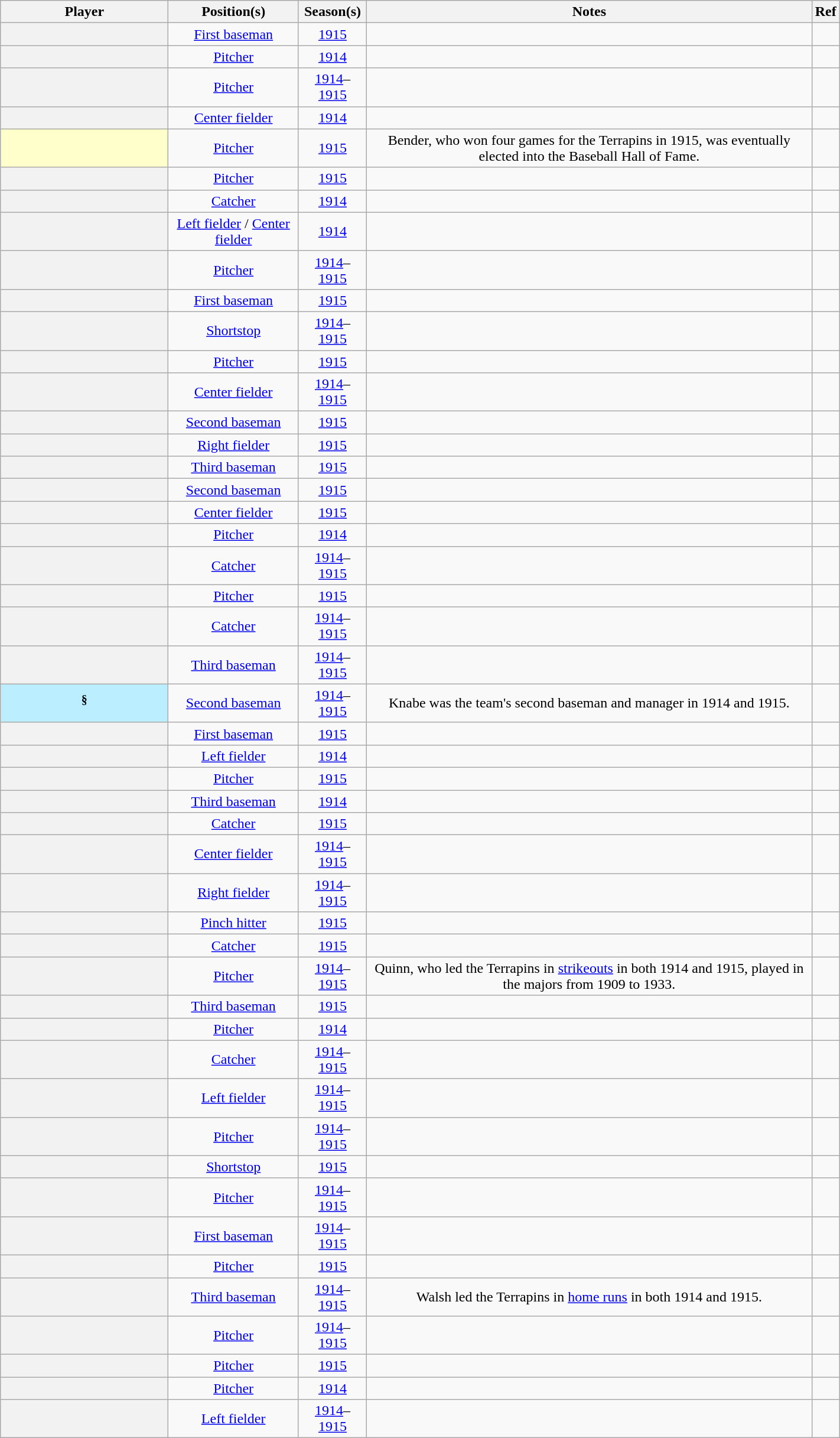<table class="wikitable sortable plainrowheaders" width="75%" style="text-align:center">
<tr>
<th scope="col" width="20%">Player</th>
<th scope="col">Position(s)</th>
<th scope="col">Season(s)</th>
<th scope="col" class="unsortable">Notes</th>
<th scope="col" class="unsortable" width="3%">Ref</th>
</tr>
<tr>
<th scope="row"></th>
<td><a href='#'>First baseman</a></td>
<td><a href='#'>1915</a></td>
<td></td>
<td align=center></td>
</tr>
<tr>
<th scope="row"></th>
<td><a href='#'>Pitcher</a></td>
<td><a href='#'>1914</a></td>
<td></td>
<td align=center></td>
</tr>
<tr>
<th scope="row"></th>
<td><a href='#'>Pitcher</a></td>
<td><a href='#'>1914</a>–<a href='#'>1915</a></td>
<td></td>
<td align=center></td>
</tr>
<tr>
<th scope="row"></th>
<td><a href='#'>Center fielder</a></td>
<td><a href='#'>1914</a></td>
<td></td>
<td align=center></td>
</tr>
<tr>
<th scope="row" style="background-color:#ffffcc"><sup></sup></th>
<td><a href='#'>Pitcher</a></td>
<td><a href='#'>1915</a></td>
<td>Bender, who won four games for the Terrapins in 1915, was eventually elected into the Baseball Hall of Fame.</td>
<td align=center></td>
</tr>
<tr>
<th scope="row"></th>
<td><a href='#'>Pitcher</a></td>
<td><a href='#'>1915</a></td>
<td></td>
<td align=center></td>
</tr>
<tr>
<th scope="row"></th>
<td><a href='#'>Catcher</a></td>
<td><a href='#'>1914</a></td>
<td></td>
<td align=center></td>
</tr>
<tr>
<th scope="row"></th>
<td><a href='#'>Left fielder</a> / <a href='#'>Center fielder</a></td>
<td><a href='#'>1914</a></td>
<td></td>
<td align=center></td>
</tr>
<tr>
<th scope="row"></th>
<td><a href='#'>Pitcher</a></td>
<td><a href='#'>1914</a>–<a href='#'>1915</a></td>
<td></td>
<td align=center></td>
</tr>
<tr>
<th scope="row"></th>
<td><a href='#'>First baseman</a></td>
<td><a href='#'>1915</a></td>
<td></td>
<td align=center></td>
</tr>
<tr>
<th scope="row"></th>
<td><a href='#'>Shortstop</a></td>
<td><a href='#'>1914</a>–<a href='#'>1915</a></td>
<td></td>
<td align=center></td>
</tr>
<tr>
<th scope="row"></th>
<td><a href='#'>Pitcher</a></td>
<td><a href='#'>1915</a></td>
<td></td>
<td align=center></td>
</tr>
<tr>
<th scope="row"></th>
<td><a href='#'>Center fielder</a></td>
<td><a href='#'>1914</a>–<a href='#'>1915</a></td>
<td></td>
<td align=center></td>
</tr>
<tr>
<th scope="row"></th>
<td><a href='#'>Second baseman</a></td>
<td><a href='#'>1915</a></td>
<td></td>
<td align=center></td>
</tr>
<tr>
<th scope="row"></th>
<td><a href='#'>Right fielder</a></td>
<td><a href='#'>1915</a></td>
<td></td>
<td align=center></td>
</tr>
<tr>
<th scope="row"></th>
<td><a href='#'>Third baseman</a></td>
<td><a href='#'>1915</a></td>
<td></td>
<td align=center></td>
</tr>
<tr>
<th scope="row"></th>
<td><a href='#'>Second baseman</a></td>
<td><a href='#'>1915</a></td>
<td></td>
<td align=center></td>
</tr>
<tr>
<th scope="row"></th>
<td><a href='#'>Center fielder</a></td>
<td><a href='#'>1915</a></td>
<td></td>
<td align=center></td>
</tr>
<tr>
<th scope="row"></th>
<td><a href='#'>Pitcher</a></td>
<td><a href='#'>1914</a></td>
<td></td>
<td align=center></td>
</tr>
<tr>
<th scope="row"></th>
<td><a href='#'>Catcher</a></td>
<td><a href='#'>1914</a>–<a href='#'>1915</a></td>
<td></td>
<td align=center></td>
</tr>
<tr>
<th scope="row"></th>
<td><a href='#'>Pitcher</a></td>
<td><a href='#'>1915</a></td>
<td></td>
<td align=center></td>
</tr>
<tr>
<th scope="row"></th>
<td><a href='#'>Catcher</a></td>
<td><a href='#'>1914</a>–<a href='#'>1915</a></td>
<td></td>
<td align=center></td>
</tr>
<tr>
<th scope="row"></th>
<td><a href='#'>Third baseman</a></td>
<td><a href='#'>1914</a>–<a href='#'>1915</a></td>
<td></td>
<td align=center></td>
</tr>
<tr>
<th scope="row" style="background-color:#bbeeff"><sup>§</sup></th>
<td><a href='#'>Second baseman</a></td>
<td><a href='#'>1914</a>–<a href='#'>1915</a></td>
<td>Knabe was the team's second baseman and manager in 1914 and 1915.</td>
<td align=center></td>
</tr>
<tr>
<th scope="row"></th>
<td><a href='#'>First baseman</a></td>
<td><a href='#'>1915</a></td>
<td></td>
<td align=center></td>
</tr>
<tr>
<th scope="row"></th>
<td><a href='#'>Left fielder</a></td>
<td><a href='#'>1914</a></td>
<td></td>
<td align=center></td>
</tr>
<tr>
<th scope="row"></th>
<td><a href='#'>Pitcher</a></td>
<td><a href='#'>1915</a></td>
<td></td>
<td align=center></td>
</tr>
<tr>
<th scope="row"></th>
<td><a href='#'>Third baseman</a></td>
<td><a href='#'>1914</a></td>
<td></td>
<td align=center></td>
</tr>
<tr>
<th scope="row"></th>
<td><a href='#'>Catcher</a></td>
<td><a href='#'>1915</a></td>
<td></td>
<td align=center></td>
</tr>
<tr>
<th scope="row"></th>
<td><a href='#'>Center fielder</a></td>
<td><a href='#'>1914</a>–<a href='#'>1915</a></td>
<td></td>
<td align=center></td>
</tr>
<tr>
<th scope="row"></th>
<td><a href='#'>Right fielder</a></td>
<td><a href='#'>1914</a>–<a href='#'>1915</a></td>
<td></td>
<td align=center></td>
</tr>
<tr>
<th scope="row"></th>
<td><a href='#'>Pinch hitter</a></td>
<td><a href='#'>1915</a></td>
<td></td>
<td align=center></td>
</tr>
<tr>
<th scope="row"></th>
<td><a href='#'>Catcher</a></td>
<td><a href='#'>1915</a></td>
<td></td>
<td align=center></td>
</tr>
<tr>
<th scope="row"></th>
<td><a href='#'>Pitcher</a></td>
<td><a href='#'>1914</a>–<a href='#'>1915</a></td>
<td>Quinn, who led the Terrapins in <a href='#'>strikeouts</a> in both 1914 and 1915, played in the majors from 1909 to 1933.</td>
<td align=center></td>
</tr>
<tr>
<th scope="row"></th>
<td><a href='#'>Third baseman</a></td>
<td><a href='#'>1915</a></td>
<td></td>
<td align=center></td>
</tr>
<tr>
<th scope="row"></th>
<td><a href='#'>Pitcher</a></td>
<td><a href='#'>1914</a></td>
<td></td>
<td align=center></td>
</tr>
<tr>
<th scope="row"></th>
<td><a href='#'>Catcher</a></td>
<td><a href='#'>1914</a>–<a href='#'>1915</a></td>
<td></td>
<td align=center></td>
</tr>
<tr>
<th scope="row"></th>
<td><a href='#'>Left fielder</a></td>
<td><a href='#'>1914</a>–<a href='#'>1915</a></td>
<td></td>
<td align=center></td>
</tr>
<tr>
<th scope="row"></th>
<td><a href='#'>Pitcher</a></td>
<td><a href='#'>1914</a>–<a href='#'>1915</a></td>
<td></td>
<td align=center></td>
</tr>
<tr>
<th scope="row"></th>
<td><a href='#'>Shortstop</a></td>
<td><a href='#'>1915</a></td>
<td></td>
<td align=center></td>
</tr>
<tr>
<th scope="row"></th>
<td><a href='#'>Pitcher</a></td>
<td><a href='#'>1914</a>–<a href='#'>1915</a></td>
<td></td>
<td align=center></td>
</tr>
<tr>
<th scope="row"></th>
<td><a href='#'>First baseman</a></td>
<td><a href='#'>1914</a>–<a href='#'>1915</a></td>
<td></td>
<td align=center></td>
</tr>
<tr>
<th scope="row"></th>
<td><a href='#'>Pitcher</a></td>
<td><a href='#'>1915</a></td>
<td></td>
<td align=center></td>
</tr>
<tr>
<th scope="row"></th>
<td><a href='#'>Third baseman</a></td>
<td><a href='#'>1914</a>–<a href='#'>1915</a></td>
<td>Walsh led the Terrapins in <a href='#'>home runs</a> in both 1914 and 1915.</td>
<td align=center></td>
</tr>
<tr>
<th scope="row"></th>
<td><a href='#'>Pitcher</a></td>
<td><a href='#'>1914</a>–<a href='#'>1915</a></td>
<td></td>
<td align=center></td>
</tr>
<tr>
<th scope="row"></th>
<td><a href='#'>Pitcher</a></td>
<td><a href='#'>1915</a></td>
<td></td>
<td align=center></td>
</tr>
<tr>
<th scope="row"></th>
<td><a href='#'>Pitcher</a></td>
<td><a href='#'>1914</a></td>
<td></td>
<td align=center></td>
</tr>
<tr>
<th scope="row"></th>
<td><a href='#'>Left fielder</a></td>
<td><a href='#'>1914</a>–<a href='#'>1915</a></td>
<td></td>
<td align=center></td>
</tr>
</table>
